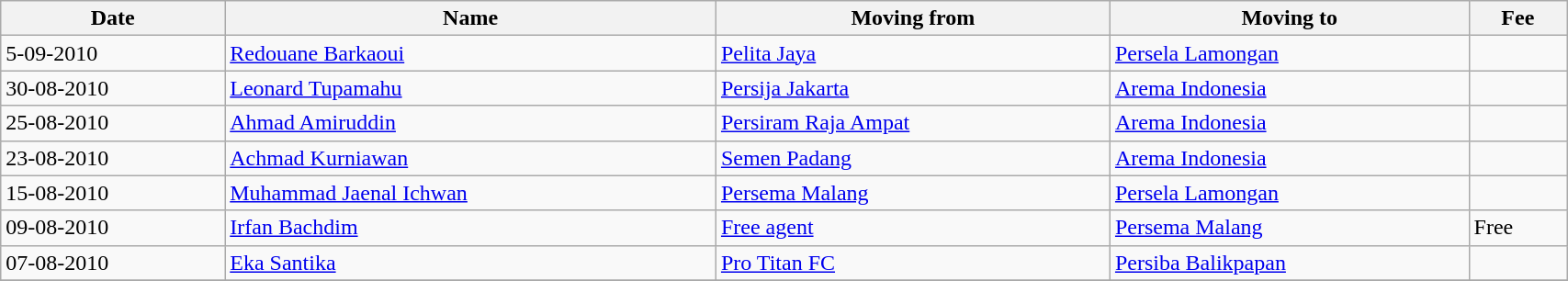<table class="wikitable sortable" width=90%>
<tr>
<th>Date</th>
<th>Name</th>
<th>Moving from</th>
<th>Moving to</th>
<th>Fee</th>
</tr>
<tr>
<td>5-09-2010</td>
<td> <a href='#'>Redouane Barkaoui</a></td>
<td> <a href='#'>Pelita Jaya</a></td>
<td> <a href='#'>Persela Lamongan</a></td>
<td></td>
</tr>
<tr>
<td>30-08-2010</td>
<td> <a href='#'>Leonard Tupamahu</a></td>
<td> <a href='#'>Persija Jakarta</a></td>
<td> <a href='#'>Arema Indonesia</a></td>
<td></td>
</tr>
<tr>
<td>25-08-2010</td>
<td> <a href='#'>Ahmad Amiruddin</a></td>
<td> <a href='#'>Persiram Raja Ampat</a></td>
<td> <a href='#'>Arema Indonesia</a></td>
<td></td>
</tr>
<tr>
<td>23-08-2010</td>
<td> <a href='#'>Achmad Kurniawan</a></td>
<td> <a href='#'>Semen Padang</a></td>
<td> <a href='#'>Arema Indonesia</a></td>
<td></td>
</tr>
<tr>
<td>15-08-2010</td>
<td> <a href='#'>Muhammad Jaenal Ichwan</a></td>
<td> <a href='#'>Persema Malang</a></td>
<td> <a href='#'>Persela Lamongan</a></td>
<td></td>
</tr>
<tr>
<td>09-08-2010</td>
<td> <a href='#'>Irfan Bachdim</a></td>
<td> <a href='#'>Free agent</a></td>
<td> <a href='#'>Persema Malang</a></td>
<td>Free</td>
</tr>
<tr>
<td>07-08-2010</td>
<td> <a href='#'>Eka Santika</a></td>
<td> <a href='#'>Pro Titan FC</a></td>
<td> <a href='#'>Persiba Balikpapan</a></td>
<td></td>
</tr>
<tr>
</tr>
</table>
